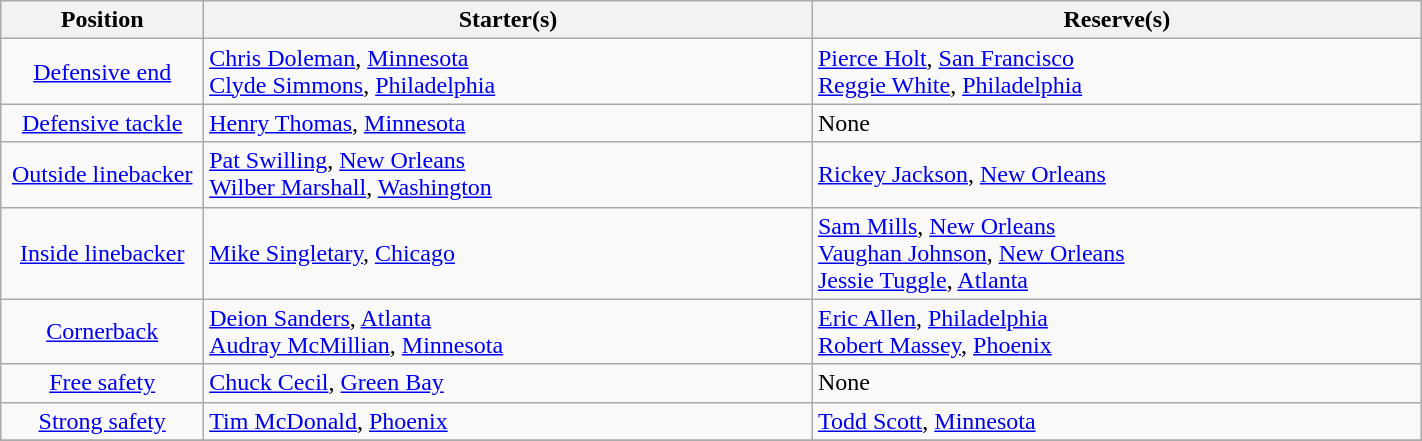<table class="wikitable" width=75%>
<tr>
<th width=10%>Position</th>
<th width=30%>Starter(s)</th>
<th width=30%>Reserve(s)</th>
</tr>
<tr>
<td align=center><a href='#'>Defensive end</a></td>
<td> <a href='#'>Chris Doleman</a>, <a href='#'>Minnesota</a><br> <a href='#'>Clyde Simmons</a>, <a href='#'>Philadelphia</a></td>
<td> <a href='#'>Pierce Holt</a>, <a href='#'>San Francisco</a><br> <a href='#'>Reggie White</a>, <a href='#'>Philadelphia</a></td>
</tr>
<tr>
<td align=center><a href='#'>Defensive tackle</a></td>
<td> <a href='#'>Henry Thomas</a>, <a href='#'>Minnesota</a></td>
<td>None</td>
</tr>
<tr>
<td align=center><a href='#'>Outside linebacker</a></td>
<td> <a href='#'>Pat Swilling</a>, <a href='#'>New Orleans</a><br> <a href='#'>Wilber Marshall</a>, <a href='#'>Washington</a></td>
<td> <a href='#'>Rickey Jackson</a>, <a href='#'>New Orleans</a></td>
</tr>
<tr>
<td align=center><a href='#'>Inside linebacker</a></td>
<td> <a href='#'>Mike Singletary</a>, <a href='#'>Chicago</a></td>
<td> <a href='#'>Sam Mills</a>, <a href='#'>New Orleans</a><br> <a href='#'>Vaughan Johnson</a>, <a href='#'>New Orleans</a><br> <a href='#'>Jessie Tuggle</a>, <a href='#'>Atlanta</a></td>
</tr>
<tr>
<td align=center><a href='#'>Cornerback</a></td>
<td> <a href='#'>Deion Sanders</a>, <a href='#'>Atlanta</a><br> <a href='#'>Audray McMillian</a>, <a href='#'>Minnesota</a></td>
<td> <a href='#'>Eric Allen</a>, <a href='#'>Philadelphia</a><br> <a href='#'>Robert Massey</a>, <a href='#'>Phoenix</a></td>
</tr>
<tr>
<td align=center><a href='#'>Free safety</a></td>
<td> <a href='#'>Chuck Cecil</a>, <a href='#'>Green Bay</a></td>
<td>None</td>
</tr>
<tr>
<td align=center><a href='#'>Strong safety</a></td>
<td> <a href='#'>Tim McDonald</a>, <a href='#'>Phoenix</a></td>
<td> <a href='#'>Todd Scott</a>, <a href='#'>Minnesota</a></td>
</tr>
<tr>
</tr>
</table>
